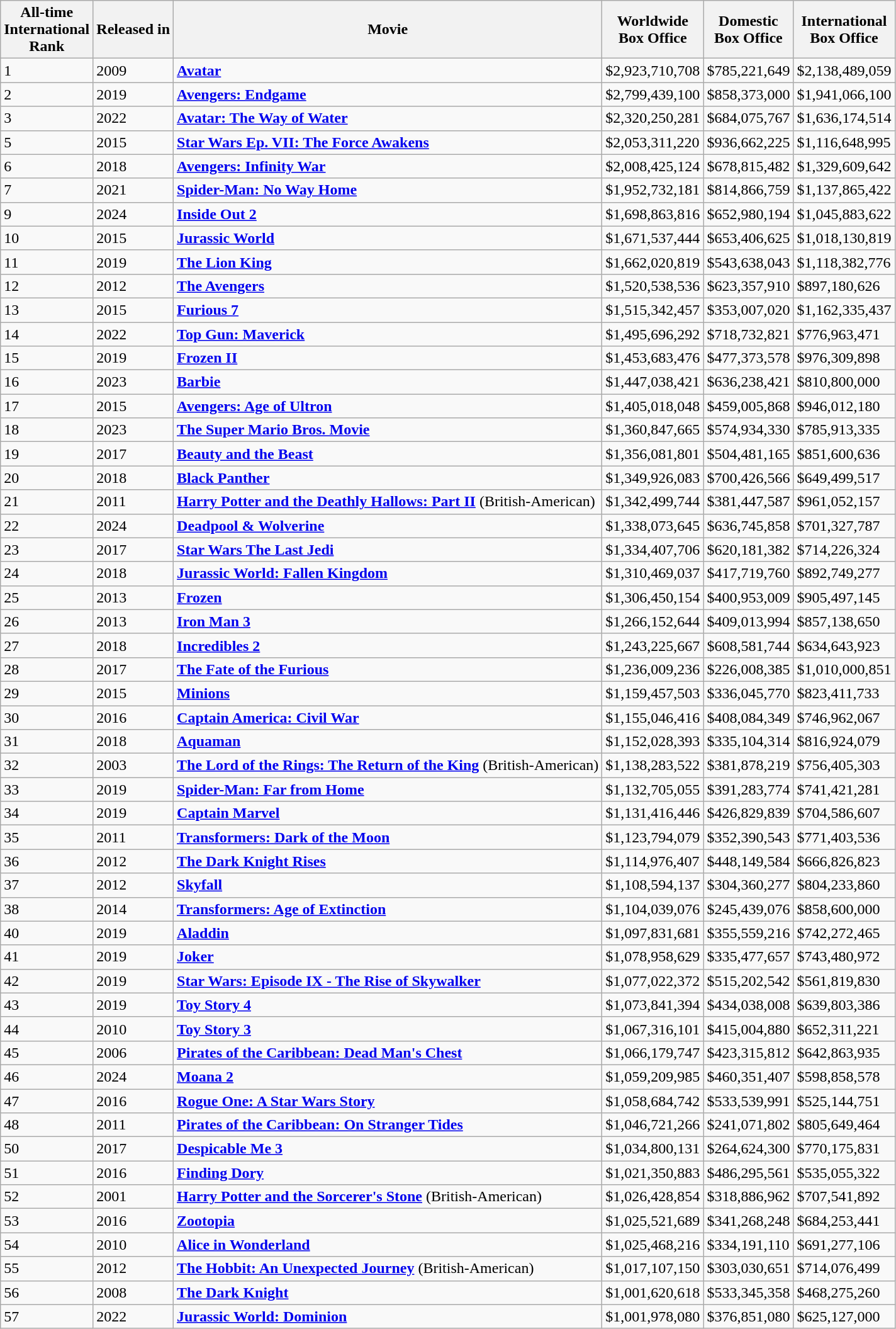<table class="wikitable sortable">
<tr>
<th>All-time<br>International<br>Rank</th>
<th>Released in</th>
<th>Movie</th>
<th>Worldwide<br>Box Office</th>
<th>Domestic<br>Box Office</th>
<th>International<br>Box Office</th>
</tr>
<tr>
<td>1</td>
<td>2009</td>
<td><strong><a href='#'>Avatar</a></strong></td>
<td>$2,923,710,708</td>
<td>$785,221,649</td>
<td>$2,138,489,059</td>
</tr>
<tr>
<td>2</td>
<td>2019</td>
<td><strong><a href='#'>Avengers: Endgame</a></strong></td>
<td>$2,799,439,100</td>
<td>$858,373,000</td>
<td>$1,941,066,100</td>
</tr>
<tr>
<td>3</td>
<td>2022</td>
<td><strong><a href='#'>Avatar: The Way of Water</a></strong></td>
<td>$2,320,250,281</td>
<td>$684,075,767</td>
<td>$1,636,174,514</td>
</tr>
<tr>
<td>5</td>
<td>2015</td>
<td><strong><a href='#'>Star Wars Ep. VII: The Force Awakens</a></strong></td>
<td>$2,053,311,220</td>
<td>$936,662,225</td>
<td>$1,116,648,995</td>
</tr>
<tr>
<td>6</td>
<td>2018</td>
<td><strong><a href='#'>Avengers: Infinity War</a></strong></td>
<td>$2,008,425,124</td>
<td>$678,815,482</td>
<td>$1,329,609,642</td>
</tr>
<tr>
<td>7</td>
<td>2021</td>
<td><strong><a href='#'>Spider-Man: No Way Home</a></strong></td>
<td>$1,952,732,181</td>
<td>$814,866,759</td>
<td>$1,137,865,422</td>
</tr>
<tr>
<td>9</td>
<td>2024</td>
<td><strong><a href='#'>Inside Out 2</a></strong></td>
<td>$1,698,863,816</td>
<td>$652,980,194</td>
<td>$1,045,883,622</td>
</tr>
<tr>
<td>10</td>
<td>2015</td>
<td><strong><a href='#'>Jurassic World</a></strong></td>
<td>$1,671,537,444</td>
<td>$653,406,625</td>
<td>$1,018,130,819</td>
</tr>
<tr>
<td>11</td>
<td>2019</td>
<td><a href='#'><strong>The Lion King</strong></a></td>
<td>$1,662,020,819</td>
<td>$543,638,043</td>
<td>$1,118,382,776</td>
</tr>
<tr>
<td>12</td>
<td>2012</td>
<td><strong><a href='#'>The Avengers</a></strong></td>
<td>$1,520,538,536</td>
<td>$623,357,910</td>
<td>$897,180,626</td>
</tr>
<tr>
<td>13</td>
<td>2015</td>
<td><strong><a href='#'>Furious 7</a></strong></td>
<td>$1,515,342,457</td>
<td>$353,007,020</td>
<td>$1,162,335,437</td>
</tr>
<tr>
<td>14</td>
<td>2022</td>
<td><strong><a href='#'>Top Gun: Maverick</a></strong></td>
<td>$1,495,696,292</td>
<td>$718,732,821</td>
<td>$776,963,471</td>
</tr>
<tr>
<td>15</td>
<td>2019</td>
<td><strong><a href='#'>Frozen II</a></strong></td>
<td>$1,453,683,476</td>
<td>$477,373,578</td>
<td>$976,309,898</td>
</tr>
<tr>
<td>16</td>
<td>2023</td>
<td><strong><a href='#'>Barbie</a></strong></td>
<td>$1,447,038,421</td>
<td>$636,238,421</td>
<td>$810,800,000</td>
</tr>
<tr>
<td>17</td>
<td>2015</td>
<td><strong><a href='#'>Avengers: Age of Ultron</a></strong></td>
<td>$1,405,018,048</td>
<td>$459,005,868</td>
<td>$946,012,180</td>
</tr>
<tr>
<td>18</td>
<td>2023</td>
<td><strong><a href='#'>The Super Mario Bros. Movie</a></strong></td>
<td>$1,360,847,665</td>
<td>$574,934,330</td>
<td>$785,913,335</td>
</tr>
<tr>
<td>19</td>
<td>2017</td>
<td><a href='#'><strong>Beauty and the Beast</strong></a></td>
<td>$1,356,081,801</td>
<td>$504,481,165</td>
<td>$851,600,636</td>
</tr>
<tr>
<td>20</td>
<td>2018</td>
<td><strong><a href='#'>Black Panther</a></strong></td>
<td>$1,349,926,083</td>
<td>$700,426,566</td>
<td>$649,499,517</td>
</tr>
<tr>
<td>21</td>
<td>2011</td>
<td><strong><a href='#'>Harry Potter and the Deathly Hallows: Part II</a></strong> (British-American)</td>
<td>$1,342,499,744</td>
<td>$381,447,587</td>
<td>$961,052,157</td>
</tr>
<tr>
<td>22</td>
<td>2024</td>
<td><strong><a href='#'>Deadpool & Wolverine</a></strong></td>
<td>$1,338,073,645</td>
<td>$636,745,858</td>
<td>$701,327,787</td>
</tr>
<tr>
<td>23</td>
<td>2017</td>
<td><strong><a href='#'>Star Wars The Last Jedi</a></strong></td>
<td>$1,334,407,706</td>
<td>$620,181,382</td>
<td>$714,226,324</td>
</tr>
<tr>
<td>24</td>
<td>2018</td>
<td><strong><a href='#'>Jurassic World: Fallen Kingdom</a></strong></td>
<td>$1,310,469,037</td>
<td>$417,719,760</td>
<td>$892,749,277</td>
</tr>
<tr>
<td>25</td>
<td>2013</td>
<td><strong><a href='#'>Frozen</a></strong></td>
<td>$1,306,450,154</td>
<td>$400,953,009</td>
<td>$905,497,145</td>
</tr>
<tr>
<td>26</td>
<td>2013</td>
<td><strong><a href='#'>Iron Man 3</a></strong></td>
<td>$1,266,152,644</td>
<td>$409,013,994</td>
<td>$857,138,650</td>
</tr>
<tr>
<td>27</td>
<td>2018</td>
<td><strong><a href='#'>Incredibles 2</a></strong></td>
<td>$1,243,225,667</td>
<td>$608,581,744</td>
<td>$634,643,923</td>
</tr>
<tr>
<td>28</td>
<td>2017</td>
<td><strong><a href='#'>The Fate of the Furious</a></strong></td>
<td>$1,236,009,236</td>
<td>$226,008,385</td>
<td>$1,010,000,851</td>
</tr>
<tr>
<td>29</td>
<td>2015</td>
<td><strong><a href='#'>Minions</a></strong></td>
<td>$1,159,457,503</td>
<td>$336,045,770</td>
<td>$823,411,733</td>
</tr>
<tr>
<td>30</td>
<td>2016</td>
<td><strong><a href='#'>Captain America: Civil War</a></strong></td>
<td>$1,155,046,416</td>
<td>$408,084,349</td>
<td>$746,962,067</td>
</tr>
<tr>
<td>31</td>
<td>2018</td>
<td><strong><a href='#'>Aquaman</a></strong></td>
<td>$1,152,028,393</td>
<td>$335,104,314</td>
<td>$816,924,079</td>
</tr>
<tr>
<td>32</td>
<td>2003</td>
<td><strong><a href='#'>The Lord of the Rings: The Return of the King</a></strong> (British-American)</td>
<td>$1,138,283,522</td>
<td>$381,878,219</td>
<td>$756,405,303</td>
</tr>
<tr>
<td>33</td>
<td>2019</td>
<td><strong><a href='#'>Spider-Man: Far from Home</a></strong></td>
<td>$1,132,705,055</td>
<td>$391,283,774</td>
<td>$741,421,281</td>
</tr>
<tr>
<td>34</td>
<td>2019</td>
<td><strong><a href='#'>Captain Marvel</a></strong></td>
<td>$1,131,416,446</td>
<td>$426,829,839</td>
<td>$704,586,607</td>
</tr>
<tr>
<td>35</td>
<td>2011</td>
<td><strong><a href='#'>Transformers: Dark of the Moon</a></strong></td>
<td>$1,123,794,079</td>
<td>$352,390,543</td>
<td>$771,403,536</td>
</tr>
<tr>
<td>36</td>
<td>2012</td>
<td><strong><a href='#'>The Dark Knight Rises</a></strong></td>
<td>$1,114,976,407</td>
<td>$448,149,584</td>
<td>$666,826,823</td>
</tr>
<tr>
<td>37</td>
<td>2012</td>
<td><strong><a href='#'>Skyfall</a></strong></td>
<td>$1,108,594,137</td>
<td>$304,360,277</td>
<td>$804,233,860</td>
</tr>
<tr>
<td>38</td>
<td>2014</td>
<td><strong><a href='#'>Transformers: Age of Extinction</a></strong></td>
<td>$1,104,039,076</td>
<td>$245,439,076</td>
<td>$858,600,000</td>
</tr>
<tr>
<td>40</td>
<td>2019</td>
<td><strong><a href='#'>Aladdin</a></strong></td>
<td>$1,097,831,681</td>
<td>$355,559,216</td>
<td>$742,272,465</td>
</tr>
<tr>
<td>41</td>
<td>2019</td>
<td><strong><a href='#'>Joker</a></strong></td>
<td>$1,078,958,629</td>
<td>$335,477,657</td>
<td>$743,480,972</td>
</tr>
<tr>
<td>42</td>
<td>2019</td>
<td><strong><a href='#'>Star Wars: Episode IX - The Rise of Skywalker</a></strong></td>
<td>$1,077,022,372</td>
<td>$515,202,542</td>
<td>$561,819,830</td>
</tr>
<tr>
<td>43</td>
<td>2019</td>
<td><strong><a href='#'>Toy Story 4</a></strong></td>
<td>$1,073,841,394</td>
<td>$434,038,008</td>
<td>$639,803,386</td>
</tr>
<tr>
<td>44</td>
<td>2010</td>
<td><strong><a href='#'>Toy Story 3</a></strong></td>
<td>$1,067,316,101</td>
<td>$415,004,880</td>
<td>$652,311,221</td>
</tr>
<tr>
<td>45</td>
<td>2006</td>
<td><strong><a href='#'>Pirates of the Caribbean: Dead Man's Chest</a></strong></td>
<td>$1,066,179,747</td>
<td>$423,315,812</td>
<td>$642,863,935</td>
</tr>
<tr>
<td>46</td>
<td>2024</td>
<td><strong><a href='#'>Moana 2</a></strong></td>
<td>$1,059,209,985</td>
<td>$460,351,407</td>
<td>$598,858,578</td>
</tr>
<tr>
<td>47</td>
<td>2016</td>
<td><strong><a href='#'>Rogue One: A Star Wars Story</a></strong></td>
<td>$1,058,684,742</td>
<td>$533,539,991</td>
<td>$525,144,751</td>
</tr>
<tr>
<td>48</td>
<td>2011</td>
<td><strong><a href='#'>Pirates of the Caribbean: On Stranger Tides</a></strong></td>
<td>$1,046,721,266</td>
<td>$241,071,802</td>
<td>$805,649,464</td>
</tr>
<tr>
<td>50</td>
<td>2017</td>
<td><strong><a href='#'>Despicable Me 3</a></strong></td>
<td>$1,034,800,131</td>
<td>$264,624,300</td>
<td>$770,175,831</td>
</tr>
<tr>
<td>51</td>
<td>2016</td>
<td><strong><a href='#'>Finding Dory</a></strong></td>
<td>$1,021,350,883</td>
<td>$486,295,561</td>
<td>$535,055,322</td>
</tr>
<tr>
<td>52</td>
<td>2001</td>
<td><strong><a href='#'>Harry Potter and the Sorcerer's Stone</a></strong> (British-American)</td>
<td>$1,026,428,854</td>
<td>$318,886,962</td>
<td>$707,541,892</td>
</tr>
<tr>
<td>53</td>
<td>2016</td>
<td><strong><a href='#'>Zootopia</a></strong></td>
<td>$1,025,521,689</td>
<td>$341,268,248</td>
<td>$684,253,441</td>
</tr>
<tr>
<td>54</td>
<td>2010</td>
<td><strong><a href='#'>Alice in Wonderland</a></strong></td>
<td>$1,025,468,216</td>
<td>$334,191,110</td>
<td>$691,277,106</td>
</tr>
<tr>
<td>55</td>
<td>2012</td>
<td><strong><a href='#'>The Hobbit: An Unexpected Journey</a></strong> (British-American)</td>
<td>$1,017,107,150</td>
<td>$303,030,651</td>
<td>$714,076,499</td>
</tr>
<tr>
<td>56</td>
<td>2008</td>
<td><strong><a href='#'>The Dark Knight</a></strong></td>
<td>$1,001,620,618</td>
<td>$533,345,358</td>
<td>$468,275,260</td>
</tr>
<tr>
<td>57</td>
<td>2022</td>
<td><strong><a href='#'>Jurassic World: Dominion</a></strong></td>
<td>$1,001,978,080</td>
<td>$376,851,080</td>
<td>$625,127,000</td>
</tr>
</table>
